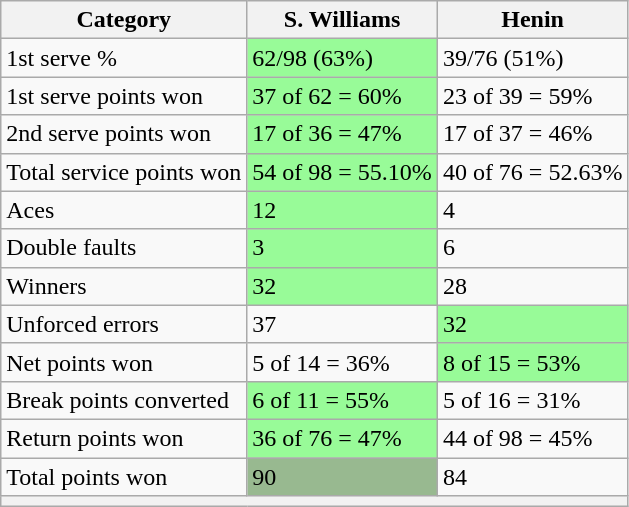<table class="wikitable">
<tr>
<th>Category</th>
<th> S. Williams</th>
<th> Henin</th>
</tr>
<tr>
<td>1st serve %</td>
<td bgcolor=98FB98>62/98 (63%)</td>
<td>39/76 (51%)</td>
</tr>
<tr>
<td>1st serve points won</td>
<td bgcolor=98FB98>37 of 62 = 60%</td>
<td>23 of 39 = 59%</td>
</tr>
<tr>
<td>2nd serve points won</td>
<td bgcolor=98FB98>17 of 36 = 47%</td>
<td>17 of 37 = 46%</td>
</tr>
<tr>
<td>Total service points won</td>
<td bgcolor=98FB98>54 of 98 = 55.10%</td>
<td>40 of 76 = 52.63%</td>
</tr>
<tr>
<td>Aces</td>
<td bgcolor=98FB98>12</td>
<td>4</td>
</tr>
<tr>
<td>Double faults</td>
<td bgcolor=98FB98>3</td>
<td>6</td>
</tr>
<tr>
<td>Winners</td>
<td bgcolor=98FB98>32</td>
<td>28</td>
</tr>
<tr>
<td>Unforced errors</td>
<td>37</td>
<td bgcolor=98FB98>32</td>
</tr>
<tr>
<td>Net points won</td>
<td>5 of 14 = 36%</td>
<td bgcolor=98FB98>8 of 15 = 53%</td>
</tr>
<tr>
<td>Break points converted</td>
<td bgcolor=98FB98>6 of 11 = 55%</td>
<td>5 of 16 = 31%</td>
</tr>
<tr>
<td>Return points won</td>
<td bgcolor=98FB98>36 of 76 = 47%</td>
<td>44 of 98 = 45%</td>
</tr>
<tr>
<td>Total points won</td>
<td bgcolor=98FB989>90</td>
<td>84</td>
</tr>
<tr>
<th colspan=3></th>
</tr>
</table>
